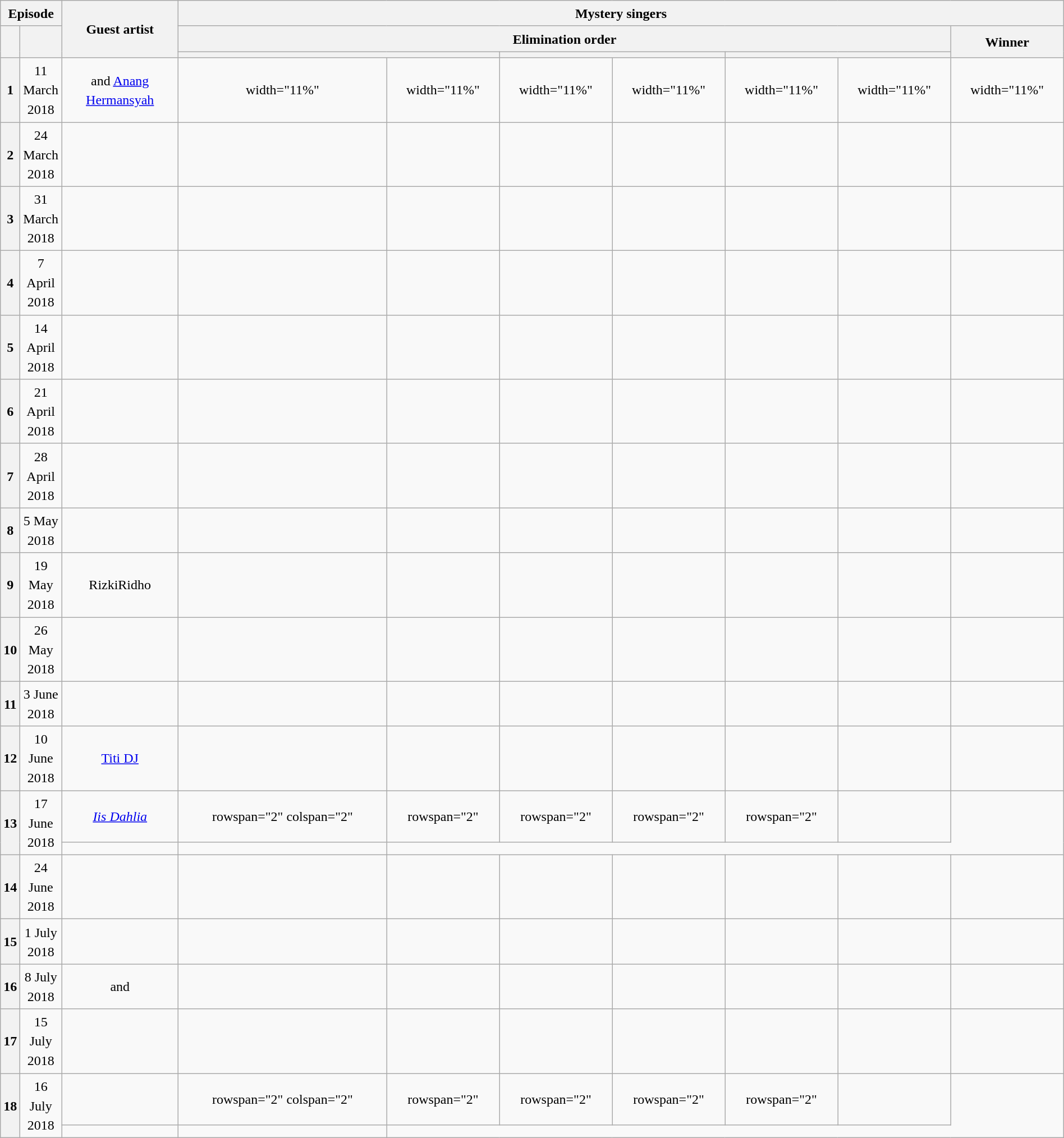<table class="wikitable plainrowheaders mw-collapsible" style="text-align:center; line-height:23px; width:100%;">
<tr>
<th colspan="2" width="1%">Episode</th>
<th rowspan="3" width="11%">Guest artist</th>
<th colspan="7">Mystery singers<br></th>
</tr>
<tr>
<th rowspan="2"></th>
<th rowspan="2"></th>
<th colspan="6">Elimination order</th>
<th rowspan="2">Winner</th>
</tr>
<tr>
<th colspan="2"></th>
<th colspan="2"></th>
<th colspan="2"></th>
</tr>
<tr>
<th>1</th>
<td>11 March 2018</td>
<td> and <a href='#'>Anang Hermansyah</a></td>
<td>width="11%" </td>
<td>width="11%" </td>
<td>width="11%" </td>
<td>width="11%" </td>
<td>width="11%" </td>
<td>width="11%" </td>
<td>width="11%" </td>
</tr>
<tr>
<th>2</th>
<td>24 March 2018</td>
<td></td>
<td></td>
<td></td>
<td></td>
<td></td>
<td></td>
<td></td>
<td></td>
</tr>
<tr>
<th>3</th>
<td>31 March 2018</td>
<td></td>
<td></td>
<td></td>
<td></td>
<td></td>
<td></td>
<td></td>
<td></td>
</tr>
<tr>
<th>4</th>
<td>7 April 2018</td>
<td></td>
<td></td>
<td></td>
<td></td>
<td></td>
<td></td>
<td></td>
<td></td>
</tr>
<tr>
<th>5</th>
<td>14 April 2018</td>
<td></td>
<td></td>
<td></td>
<td></td>
<td></td>
<td></td>
<td></td>
<td></td>
</tr>
<tr>
<th>6</th>
<td>21 April 2018</td>
<td></td>
<td></td>
<td></td>
<td></td>
<td></td>
<td></td>
<td></td>
<td></td>
</tr>
<tr>
<th>7</th>
<td>28 April 2018</td>
<td></td>
<td></td>
<td></td>
<td></td>
<td></td>
<td></td>
<td></td>
<td></td>
</tr>
<tr>
<th>8</th>
<td>5 May 2018</td>
<td></td>
<td></td>
<td></td>
<td></td>
<td></td>
<td></td>
<td></td>
<td></td>
</tr>
<tr>
<th>9</th>
<td>19 May 2018</td>
<td>RizkiRidho<br></td>
<td></td>
<td></td>
<td></td>
<td></td>
<td></td>
<td></td>
<td></td>
</tr>
<tr>
<th>10</th>
<td>26 May 2018</td>
<td></td>
<td></td>
<td></td>
<td></td>
<td></td>
<td></td>
<td></td>
<td></td>
</tr>
<tr>
<th>11</th>
<td>3 June 2018</td>
<td></td>
<td></td>
<td></td>
<td></td>
<td></td>
<td></td>
<td></td>
<td></td>
</tr>
<tr>
<th>12</th>
<td>10 June 2018</td>
<td><a href='#'>Titi DJ</a></td>
<td></td>
<td></td>
<td></td>
<td></td>
<td></td>
<td></td>
<td></td>
</tr>
<tr>
<th rowspan="2">13</th>
<td rowspan="2">17 June 2018</td>
<td><em><a href='#'>Iis Dahlia</a></em></td>
<td>rowspan="2" colspan="2" </td>
<td>rowspan="2"</td>
<td>rowspan="2"</td>
<td>rowspan="2"</td>
<td>rowspan="2"</td>
<td></td>
</tr>
<tr>
<td></td>
<td></td>
</tr>
<tr>
<th>14</th>
<td>24 June 2018</td>
<td></td>
<td></td>
<td></td>
<td></td>
<td></td>
<td></td>
<td></td>
<td></td>
</tr>
<tr>
<th>15</th>
<td>1 July 2018</td>
<td></td>
<td></td>
<td></td>
<td></td>
<td></td>
<td></td>
<td></td>
<td></td>
</tr>
<tr>
<th>16</th>
<td>8 July 2018</td>
<td> and </td>
<td></td>
<td></td>
<td></td>
<td></td>
<td></td>
<td></td>
<td></td>
</tr>
<tr>
<th>17</th>
<td>15 July 2018</td>
<td></td>
<td></td>
<td></td>
<td></td>
<td></td>
<td></td>
<td></td>
<td></td>
</tr>
<tr>
<th rowspan="2">18</th>
<td rowspan="2">16 July 2018</td>
<td><em></em></td>
<td>rowspan="2" colspan="2" </td>
<td>rowspan="2"</td>
<td>rowspan="2"</td>
<td>rowspan="2"</td>
<td>rowspan="2"</td>
<td></td>
</tr>
<tr>
<td></td>
<td></td>
</tr>
</table>
